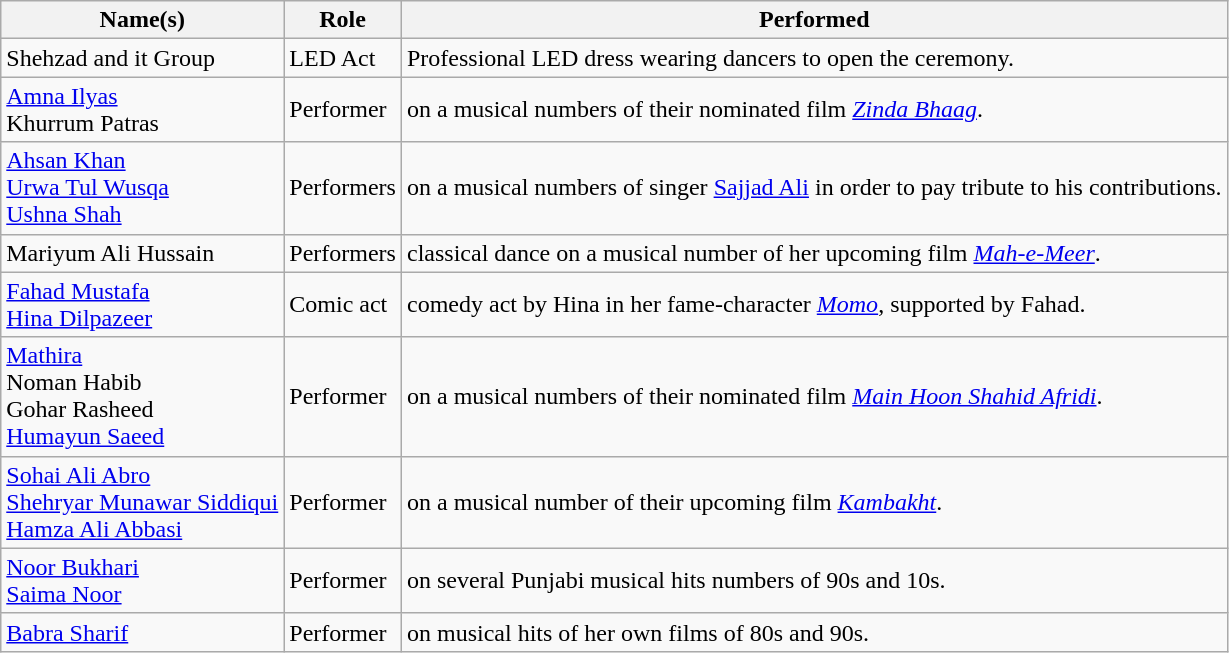<table class="wikitable sortable">
<tr>
<th>Name(s)</th>
<th>Role</th>
<th>Performed</th>
</tr>
<tr>
<td>Shehzad and it Group</td>
<td>LED Act</td>
<td>Professional LED dress wearing dancers to open the ceremony.</td>
</tr>
<tr>
<td><a href='#'>Amna Ilyas</a><br>Khurrum Patras</td>
<td>Performer</td>
<td>on a musical numbers of their nominated film <em><a href='#'>Zinda Bhaag</a></em>.</td>
</tr>
<tr>
<td><a href='#'>Ahsan Khan</a><br><a href='#'>Urwa Tul Wusqa</a><br><a href='#'>Ushna Shah</a></td>
<td>Performers</td>
<td>on a musical numbers of singer <a href='#'>Sajjad Ali</a> in order to pay tribute to his contributions.</td>
</tr>
<tr>
<td>Mariyum Ali Hussain</td>
<td>Performers</td>
<td>classical dance on a musical number of her upcoming film <em><a href='#'>Mah-e-Meer</a></em>.</td>
</tr>
<tr>
<td><a href='#'>Fahad Mustafa</a><br><a href='#'>Hina Dilpazeer</a></td>
<td>Comic act</td>
<td>comedy act by Hina in her fame-character <em><a href='#'>Momo</a></em>, supported by Fahad.</td>
</tr>
<tr>
<td><a href='#'>Mathira</a><br>Noman Habib<br>Gohar Rasheed<br><a href='#'>Humayun Saeed</a></td>
<td>Performer</td>
<td>on a musical numbers of their nominated film <em><a href='#'>Main Hoon Shahid Afridi</a></em>.</td>
</tr>
<tr>
<td><a href='#'>Sohai Ali Abro</a><br><a href='#'>Shehryar Munawar Siddiqui</a><br><a href='#'>Hamza Ali Abbasi</a></td>
<td>Performer</td>
<td>on a musical number of their upcoming film <em><a href='#'>Kambakht</a></em>.</td>
</tr>
<tr>
<td><a href='#'>Noor Bukhari</a><br><a href='#'>Saima Noor</a></td>
<td>Performer</td>
<td>on several Punjabi musical hits numbers of  90s and 10s.</td>
</tr>
<tr>
<td><a href='#'>Babra Sharif</a></td>
<td>Performer</td>
<td>on musical hits of her own films of 80s and 90s.</td>
</tr>
</table>
